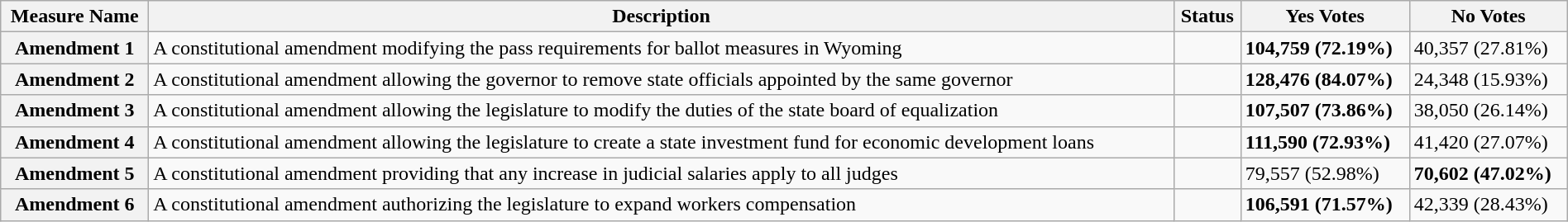<table class="wikitable sortable plainrowheaders" style="width:100%">
<tr>
<th scope="col">Measure Name</th>
<th scope="col">Description</th>
<th scope="col">Status</th>
<th scope="col">Yes Votes</th>
<th scope="col">No Votes</th>
</tr>
<tr>
<th scope=row>Amendment 1</th>
<td>A constitutional amendment modifying the pass requirements for ballot measures in Wyoming</td>
<td></td>
<td><strong>104,759 (72.19%)</strong></td>
<td>40,357 (27.81%)</td>
</tr>
<tr>
<th scope=row>Amendment 2</th>
<td>A constitutional amendment allowing the governor to remove state officials appointed by the same governor</td>
<td></td>
<td><strong>128,476 (84.07%)</strong></td>
<td>24,348 (15.93%)</td>
</tr>
<tr>
<th scope=row>Amendment 3</th>
<td>A constitutional amendment allowing the legislature to modify the duties of the state board of equalization</td>
<td></td>
<td><strong>107,507 (73.86%)</strong></td>
<td>38,050 (26.14%)</td>
</tr>
<tr>
<th scope=row>Amendment 4</th>
<td>A constitutional amendment allowing the legislature to create a state investment fund for economic development loans</td>
<td></td>
<td><strong>111,590 (72.93%)</strong></td>
<td>41,420 (27.07%)</td>
</tr>
<tr>
<th scope=row>Amendment 5</th>
<td>A constitutional amendment providing that any increase in judicial salaries apply to all judges</td>
<td></td>
<td>79,557 (52.98%)</td>
<td><strong>70,602 (47.02%)</strong></td>
</tr>
<tr>
<th scope=row>Amendment 6</th>
<td>A constitutional amendment authorizing the legislature to expand workers compensation</td>
<td></td>
<td><strong>106,591 (71.57%)</strong></td>
<td>42,339 (28.43%)</td>
</tr>
</table>
